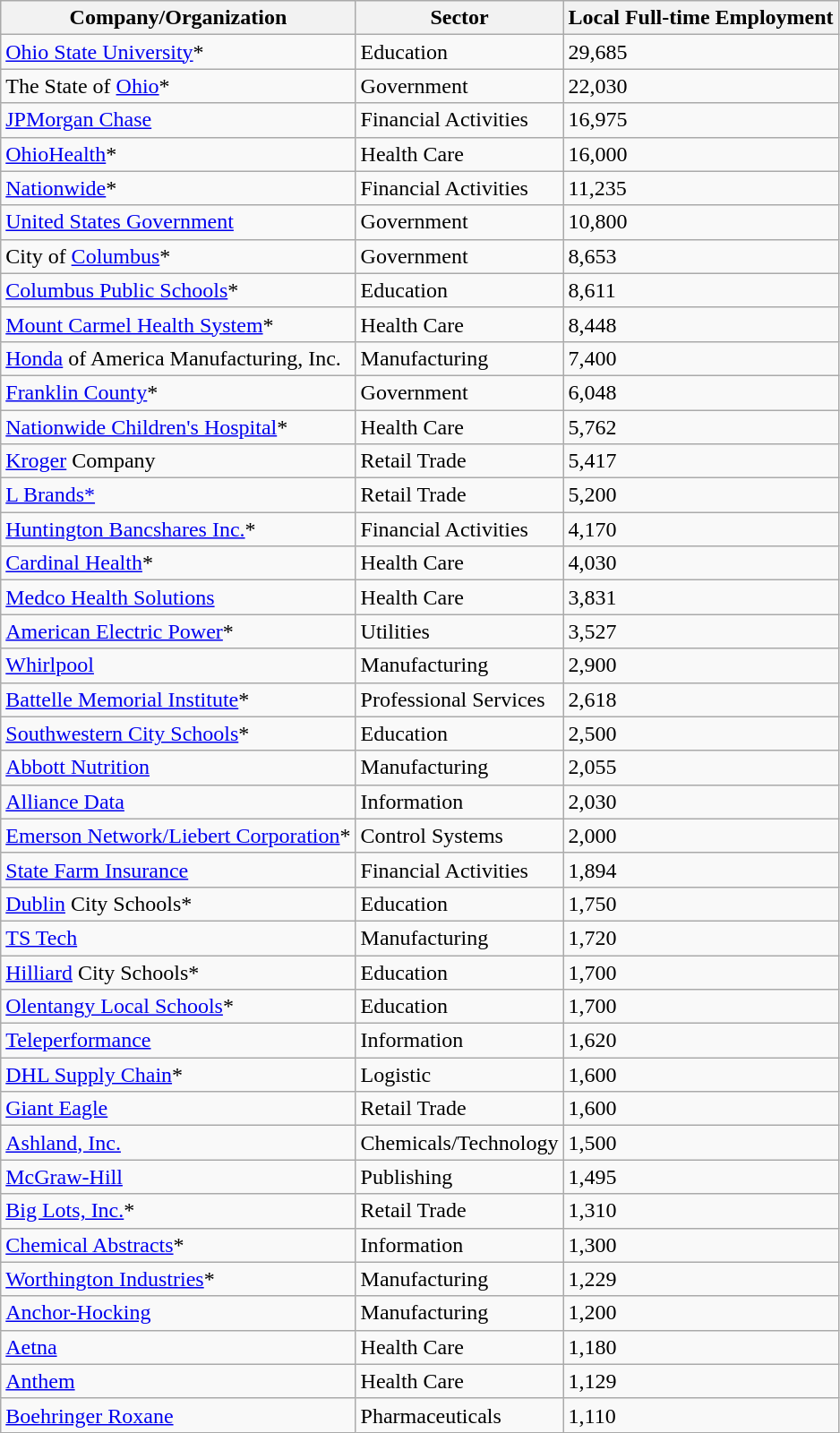<table class="wikitable sortable">
<tr>
<th>Company/Organization</th>
<th>Sector</th>
<th>Local Full-time Employment</th>
</tr>
<tr>
<td><a href='#'>Ohio State University</a>*</td>
<td>Education</td>
<td>29,685</td>
</tr>
<tr>
<td>The State of <a href='#'>Ohio</a>*</td>
<td>Government</td>
<td>22,030</td>
</tr>
<tr>
<td><a href='#'>JPMorgan Chase</a></td>
<td>Financial Activities</td>
<td>16,975</td>
</tr>
<tr>
<td><a href='#'>OhioHealth</a>*</td>
<td>Health Care</td>
<td>16,000</td>
</tr>
<tr>
<td><a href='#'>Nationwide</a>*</td>
<td>Financial Activities</td>
<td>11,235</td>
</tr>
<tr>
<td><a href='#'>United States Government</a></td>
<td>Government</td>
<td>10,800</td>
</tr>
<tr>
<td>City of <a href='#'>Columbus</a>*</td>
<td>Government</td>
<td>8,653</td>
</tr>
<tr>
<td><a href='#'>Columbus Public Schools</a>*</td>
<td>Education</td>
<td>8,611</td>
</tr>
<tr>
<td><a href='#'>Mount Carmel Health System</a>*</td>
<td>Health Care</td>
<td>8,448</td>
</tr>
<tr>
<td><a href='#'>Honda</a> of America Manufacturing, Inc.</td>
<td>Manufacturing</td>
<td>7,400</td>
</tr>
<tr>
<td><a href='#'>Franklin County</a>*</td>
<td>Government</td>
<td>6,048</td>
</tr>
<tr>
<td><a href='#'>Nationwide Children's Hospital</a>*</td>
<td>Health Care</td>
<td>5,762</td>
</tr>
<tr>
<td><a href='#'>Kroger</a> Company</td>
<td>Retail Trade</td>
<td>5,417</td>
</tr>
<tr>
<td><a href='#'>L Brands*</a></td>
<td>Retail Trade</td>
<td>5,200</td>
</tr>
<tr>
<td><a href='#'>Huntington Bancshares Inc.</a>*</td>
<td>Financial Activities</td>
<td>4,170</td>
</tr>
<tr>
<td><a href='#'>Cardinal Health</a>*</td>
<td>Health Care</td>
<td>4,030</td>
</tr>
<tr>
<td><a href='#'>Medco Health Solutions</a></td>
<td>Health Care</td>
<td>3,831</td>
</tr>
<tr>
<td><a href='#'>American Electric Power</a>*</td>
<td>Utilities</td>
<td>3,527</td>
</tr>
<tr>
<td><a href='#'>Whirlpool</a></td>
<td>Manufacturing</td>
<td>2,900</td>
</tr>
<tr>
<td><a href='#'>Battelle Memorial Institute</a>*</td>
<td>Professional Services</td>
<td>2,618</td>
</tr>
<tr>
<td><a href='#'>Southwestern City Schools</a>*</td>
<td>Education</td>
<td>2,500</td>
</tr>
<tr>
<td><a href='#'>Abbott Nutrition</a></td>
<td>Manufacturing</td>
<td>2,055</td>
</tr>
<tr>
<td><a href='#'>Alliance Data</a></td>
<td>Information</td>
<td>2,030</td>
</tr>
<tr>
<td><a href='#'>Emerson Network/Liebert Corporation</a>*</td>
<td>Control Systems</td>
<td>2,000</td>
</tr>
<tr>
<td><a href='#'>State Farm Insurance</a></td>
<td>Financial Activities</td>
<td>1,894</td>
</tr>
<tr>
<td><a href='#'>Dublin</a> City Schools*</td>
<td>Education</td>
<td>1,750</td>
</tr>
<tr>
<td><a href='#'>TS Tech</a></td>
<td>Manufacturing</td>
<td>1,720</td>
</tr>
<tr>
<td><a href='#'>Hilliard</a> City Schools*</td>
<td>Education</td>
<td>1,700</td>
</tr>
<tr>
<td><a href='#'>Olentangy Local Schools</a>*</td>
<td>Education</td>
<td>1,700</td>
</tr>
<tr>
<td><a href='#'>Teleperformance</a></td>
<td>Information</td>
<td>1,620</td>
</tr>
<tr>
<td><a href='#'>DHL Supply Chain</a>*</td>
<td>Logistic</td>
<td>1,600</td>
</tr>
<tr>
<td><a href='#'>Giant Eagle</a></td>
<td>Retail Trade</td>
<td>1,600</td>
</tr>
<tr>
<td><a href='#'>Ashland, Inc.</a></td>
<td>Chemicals/Technology</td>
<td>1,500</td>
</tr>
<tr>
<td><a href='#'>McGraw-Hill</a></td>
<td>Publishing</td>
<td>1,495</td>
</tr>
<tr>
<td><a href='#'>Big Lots, Inc.</a>*</td>
<td>Retail Trade</td>
<td>1,310</td>
</tr>
<tr>
<td><a href='#'>Chemical Abstracts</a>*</td>
<td>Information</td>
<td>1,300</td>
</tr>
<tr>
<td><a href='#'>Worthington Industries</a>*</td>
<td>Manufacturing</td>
<td>1,229</td>
</tr>
<tr>
<td><a href='#'>Anchor-Hocking</a></td>
<td>Manufacturing</td>
<td>1,200</td>
</tr>
<tr>
<td><a href='#'>Aetna</a></td>
<td>Health Care</td>
<td>1,180</td>
</tr>
<tr>
<td><a href='#'>Anthem</a></td>
<td>Health Care</td>
<td>1,129</td>
</tr>
<tr>
<td><a href='#'>Boehringer Roxane</a></td>
<td>Pharmaceuticals</td>
<td>1,110</td>
</tr>
</table>
